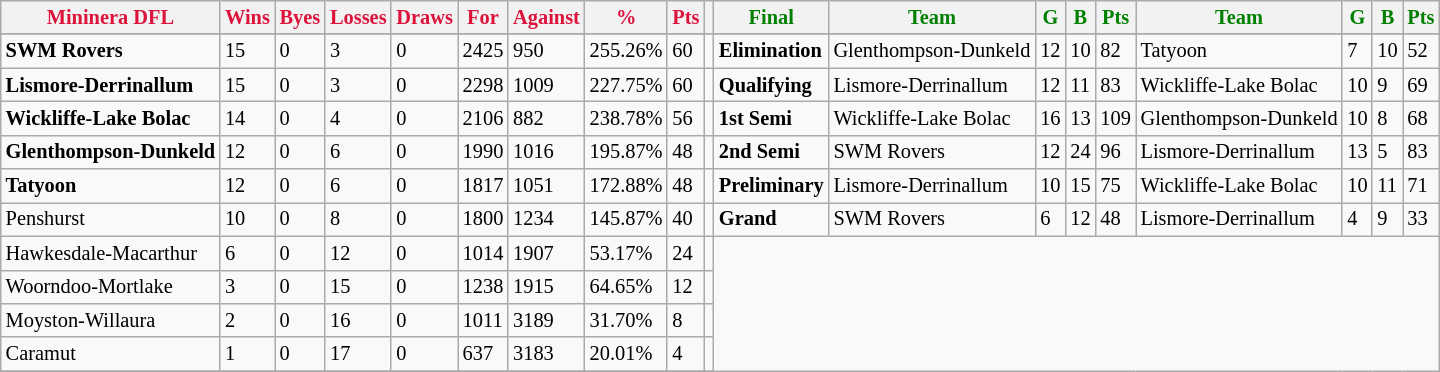<table style="font-size: 85%; text-align: left;" class="wikitable">
<tr>
<th style="color:crimson">Mininera DFL</th>
<th style="color:crimson">Wins</th>
<th style="color:crimson">Byes</th>
<th style="color:crimson">Losses</th>
<th style="color:crimson">Draws</th>
<th style="color:crimson">For</th>
<th style="color:crimson">Against</th>
<th style="color:crimson">%</th>
<th style="color:crimson">Pts</th>
<th></th>
<th style="color:green">Final</th>
<th style="color:green">Team</th>
<th style="color:green">G</th>
<th style="color:green">B</th>
<th style="color:green">Pts</th>
<th style="color:green">Team</th>
<th style="color:green">G</th>
<th style="color:green">B</th>
<th style="color:green">Pts</th>
</tr>
<tr>
</tr>
<tr>
</tr>
<tr>
<td><strong>	SWM Rovers	</strong></td>
<td>15</td>
<td>0</td>
<td>3</td>
<td>0</td>
<td>2425</td>
<td>950</td>
<td>255.26%</td>
<td>60</td>
<td></td>
<td><strong>Elimination</strong></td>
<td>Glenthompson-Dunkeld</td>
<td>12</td>
<td>10</td>
<td>82</td>
<td>Tatyoon</td>
<td>7</td>
<td>10</td>
<td>52</td>
</tr>
<tr>
<td><strong>	Lismore-Derrinallum	</strong></td>
<td>15</td>
<td>0</td>
<td>3</td>
<td>0</td>
<td>2298</td>
<td>1009</td>
<td>227.75%</td>
<td>60</td>
<td></td>
<td><strong>Qualifying</strong></td>
<td>Lismore-Derrinallum</td>
<td>12</td>
<td>11</td>
<td>83</td>
<td>Wickliffe-Lake Bolac</td>
<td>10</td>
<td>9</td>
<td>69</td>
</tr>
<tr>
<td><strong>	Wickliffe-Lake Bolac	</strong></td>
<td>14</td>
<td>0</td>
<td>4</td>
<td>0</td>
<td>2106</td>
<td>882</td>
<td>238.78%</td>
<td>56</td>
<td></td>
<td><strong>1st Semi</strong></td>
<td>Wickliffe-Lake Bolac</td>
<td>16</td>
<td>13</td>
<td>109</td>
<td>Glenthompson-Dunkeld</td>
<td>10</td>
<td>8</td>
<td>68</td>
</tr>
<tr>
<td><strong>	Glenthompson-Dunkeld	</strong></td>
<td>12</td>
<td>0</td>
<td>6</td>
<td>0</td>
<td>1990</td>
<td>1016</td>
<td>195.87%</td>
<td>48</td>
<td></td>
<td><strong>2nd Semi</strong></td>
<td>SWM Rovers</td>
<td>12</td>
<td>24</td>
<td>96</td>
<td>Lismore-Derrinallum</td>
<td>13</td>
<td>5</td>
<td>83</td>
</tr>
<tr>
<td><strong>	Tatyoon	</strong></td>
<td>12</td>
<td>0</td>
<td>6</td>
<td>0</td>
<td>1817</td>
<td>1051</td>
<td>172.88%</td>
<td>48</td>
<td></td>
<td><strong>Preliminary</strong></td>
<td>Lismore-Derrinallum</td>
<td>10</td>
<td>15</td>
<td>75</td>
<td>Wickliffe-Lake Bolac</td>
<td>10</td>
<td>11</td>
<td>71</td>
</tr>
<tr>
<td>Penshurst</td>
<td>10</td>
<td>0</td>
<td>8</td>
<td>0</td>
<td>1800</td>
<td>1234</td>
<td>145.87%</td>
<td>40</td>
<td></td>
<td><strong>Grand</strong></td>
<td>SWM Rovers</td>
<td>6</td>
<td>12</td>
<td>48</td>
<td>Lismore-Derrinallum</td>
<td>4</td>
<td>9</td>
<td>33</td>
</tr>
<tr>
<td>Hawkesdale-Macarthur</td>
<td>6</td>
<td>0</td>
<td>12</td>
<td>0</td>
<td>1014</td>
<td>1907</td>
<td>53.17%</td>
<td>24</td>
<td></td>
</tr>
<tr>
<td>Woorndoo-Mortlake</td>
<td>3</td>
<td>0</td>
<td>15</td>
<td>0</td>
<td>1238</td>
<td>1915</td>
<td>64.65%</td>
<td>12</td>
<td></td>
</tr>
<tr>
<td>Moyston-Willaura</td>
<td>2</td>
<td>0</td>
<td>16</td>
<td>0</td>
<td>1011</td>
<td>3189</td>
<td>31.70%</td>
<td>8</td>
<td></td>
</tr>
<tr>
<td>Caramut</td>
<td>1</td>
<td>0</td>
<td>17</td>
<td>0</td>
<td>637</td>
<td>3183</td>
<td>20.01%</td>
<td>4</td>
<td></td>
</tr>
<tr>
</tr>
</table>
